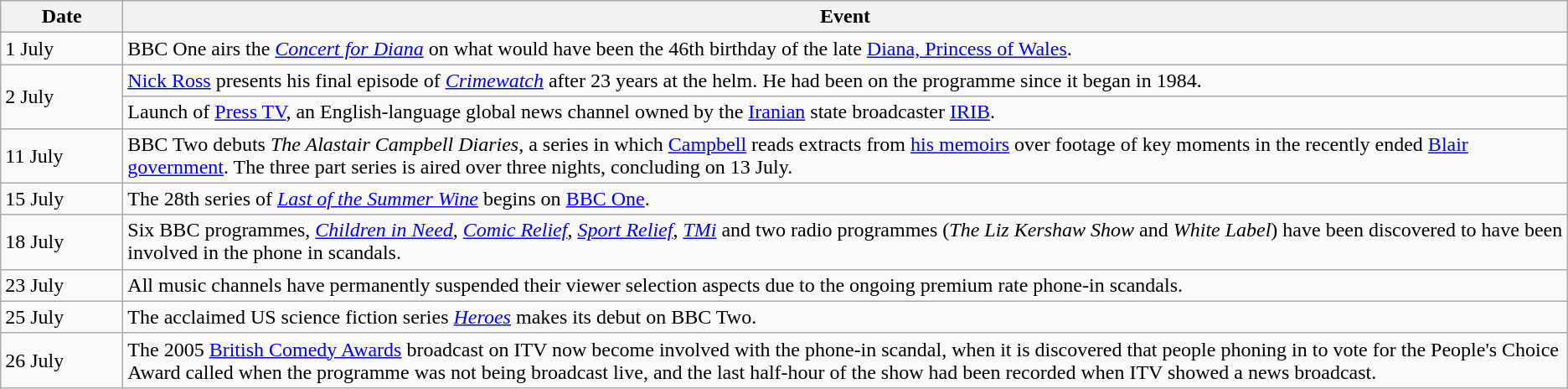<table class="wikitable">
<tr>
<th width=90>Date</th>
<th>Event</th>
</tr>
<tr>
<td>1 July</td>
<td>BBC One airs the <em><a href='#'>Concert for Diana</a></em> on what would have been the 46th birthday of the late <a href='#'>Diana, Princess of Wales</a>.</td>
</tr>
<tr>
<td rowspan="2">2 July</td>
<td><a href='#'>Nick Ross</a> presents his final episode of <em><a href='#'>Crimewatch</a></em> after 23 years at the helm. He had been on the programme since it began in 1984.</td>
</tr>
<tr>
<td>Launch of <a href='#'>Press TV</a>, an English-language global news channel owned by the <a href='#'>Iranian</a> state broadcaster <a href='#'>IRIB</a>.</td>
</tr>
<tr>
<td>11 July</td>
<td>BBC Two debuts <em>The Alastair Campbell Diaries</em>, a series in which <a href='#'>Campbell</a> reads extracts from <a href='#'>his memoirs</a> over footage of key moments in the recently ended <a href='#'>Blair government</a>. The three part series is aired over three nights, concluding on 13 July.</td>
</tr>
<tr>
<td>15 July</td>
<td>The 28th series of <em><a href='#'>Last of the Summer Wine</a></em> begins on <a href='#'>BBC One</a>.</td>
</tr>
<tr>
<td>18 July</td>
<td>Six BBC programmes, <em><a href='#'>Children in Need</a></em>, <em><a href='#'>Comic Relief</a></em>, <em><a href='#'>Sport Relief</a></em>, <em><a href='#'>TMi</a></em> and two radio programmes (<em>The Liz Kershaw Show</em> and <em>White Label</em>) have been discovered to have been involved in the phone in scandals.</td>
</tr>
<tr>
<td>23 July</td>
<td>All music channels have permanently suspended their viewer selection aspects due to the ongoing premium rate phone-in scandals.</td>
</tr>
<tr>
<td>25 July</td>
<td>The acclaimed US science fiction series <em><a href='#'>Heroes</a></em> makes its debut on BBC Two.</td>
</tr>
<tr>
<td>26 July</td>
<td>The 2005 <a href='#'>British Comedy Awards</a> broadcast on ITV now become involved with the phone-in scandal, when it is discovered that people phoning in to vote for the People's Choice Award called when the programme was not being broadcast live, and the last half-hour of the show had been recorded when ITV showed a news broadcast.</td>
</tr>
</table>
